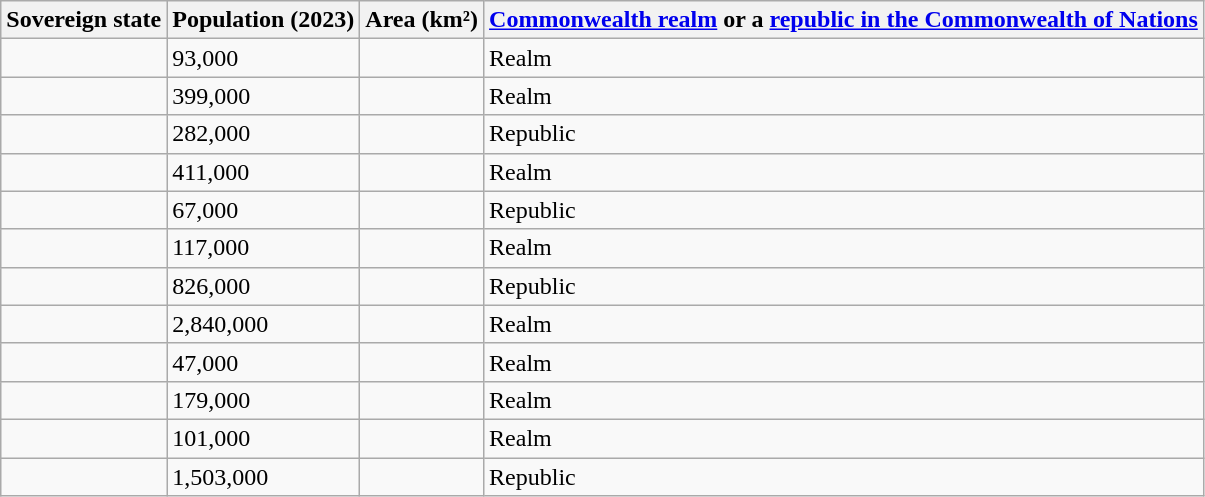<table class="wikitable sortable">
<tr>
<th>Sovereign state</th>
<th>Population (2023)</th>
<th>Area (km²)</th>
<th><a href='#'>Commonwealth realm</a> or a <a href='#'>republic in the Commonwealth of Nations</a></th>
</tr>
<tr>
<td></td>
<td>93,000</td>
<td data-sort-value="440"></td>
<td>Realm</td>
</tr>
<tr>
<td></td>
<td>399,000</td>
<td data-sort-value="13943"></td>
<td>Realm</td>
</tr>
<tr>
<td></td>
<td>282,000</td>
<td data-sort-value="439"></td>
<td>Republic</td>
</tr>
<tr>
<td></td>
<td>411,000</td>
<td data-sort-value="22,966"></td>
<td>Realm</td>
</tr>
<tr>
<td></td>
<td>67,000</td>
<td data-sort-value="750"></td>
<td>Republic</td>
</tr>
<tr>
<td></td>
<td>117,000</td>
<td data-sort-value="344"></td>
<td>Realm</td>
</tr>
<tr>
<td></td>
<td>826,000</td>
<td data-sort-value="214,969"></td>
<td>Republic</td>
</tr>
<tr>
<td></td>
<td>2,840,000</td>
<td data-sort-value="10,991"></td>
<td>Realm</td>
</tr>
<tr>
<td></td>
<td>47,000</td>
<td data-sort-value="261"></td>
<td>Realm</td>
</tr>
<tr>
<td></td>
<td>179,000</td>
<td data-sort-value="617"></td>
<td>Realm</td>
</tr>
<tr>
<td></td>
<td>101,000</td>
<td data-sort-value="389"></td>
<td>Realm</td>
</tr>
<tr>
<td></td>
<td>1,503,000</td>
<td data-sort-value="5,131"></td>
<td>Republic</td>
</tr>
</table>
